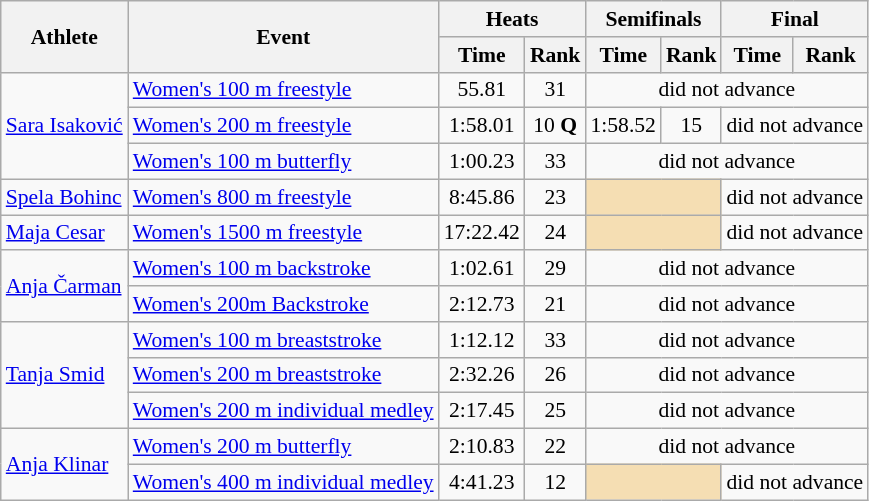<table class=wikitable style="font-size:90%">
<tr>
<th rowspan="2">Athlete</th>
<th rowspan="2">Event</th>
<th colspan="2">Heats</th>
<th colspan="2">Semifinals</th>
<th colspan="2">Final</th>
</tr>
<tr>
<th>Time</th>
<th>Rank</th>
<th>Time</th>
<th>Rank</th>
<th>Time</th>
<th>Rank</th>
</tr>
<tr>
<td rowspan="3"><a href='#'>Sara Isaković</a></td>
<td><a href='#'>Women's 100 m freestyle</a></td>
<td align=center>55.81</td>
<td align=center>31</td>
<td align=center colspan=4>did not advance</td>
</tr>
<tr>
<td><a href='#'>Women's 200 m freestyle</a></td>
<td align=center>1:58.01</td>
<td align=center>10 <strong>Q</strong></td>
<td align=center>1:58.52</td>
<td align=center>15</td>
<td align=center colspan=2>did not advance</td>
</tr>
<tr>
<td><a href='#'>Women's 100 m butterfly</a></td>
<td align=center>1:00.23</td>
<td align=center>33</td>
<td align=center colspan=4>did not advance</td>
</tr>
<tr>
<td rowspan="1"><a href='#'>Spela Bohinc</a></td>
<td><a href='#'>Women's 800 m freestyle</a></td>
<td align=center>8:45.86</td>
<td align=center>23</td>
<td colspan= 2 bgcolor="wheat"></td>
<td align=center colspan=2>did not advance</td>
</tr>
<tr>
<td rowspan="1"><a href='#'>Maja Cesar</a></td>
<td><a href='#'>Women's 1500 m freestyle</a></td>
<td align=center>17:22.42</td>
<td align=center>24</td>
<td colspan= 2 bgcolor="wheat"></td>
<td align=center colspan=2>did not advance</td>
</tr>
<tr>
<td rowspan="2"><a href='#'>Anja Čarman</a></td>
<td><a href='#'>Women's 100 m backstroke</a></td>
<td align=center>1:02.61</td>
<td align=center>29</td>
<td align=center colspan=4>did not advance</td>
</tr>
<tr>
<td><a href='#'>Women's 200m Backstroke</a></td>
<td align=center>2:12.73</td>
<td align=center>21</td>
<td align=center colspan=4>did not advance</td>
</tr>
<tr>
<td rowspan="3"><a href='#'>Tanja Smid</a></td>
<td><a href='#'>Women's 100 m breaststroke</a></td>
<td align=center>1:12.12</td>
<td align=center>33</td>
<td align=center colspan=4>did not advance</td>
</tr>
<tr>
<td><a href='#'>Women's 200 m breaststroke</a></td>
<td align=center>2:32.26</td>
<td align=center>26</td>
<td align=center colspan=4>did not advance</td>
</tr>
<tr>
<td><a href='#'>Women's 200 m individual medley</a></td>
<td align=center>2:17.45</td>
<td align=center>25</td>
<td align=center colspan=4>did not advance</td>
</tr>
<tr>
<td rowspan="2"><a href='#'>Anja Klinar</a></td>
<td><a href='#'>Women's 200 m butterfly</a></td>
<td align=center>2:10.83</td>
<td align=center>22</td>
<td align=center colspan=4>did not advance</td>
</tr>
<tr>
<td><a href='#'>Women's 400 m individual medley</a></td>
<td align=center>4:41.23</td>
<td align=center>12</td>
<td colspan= 2 bgcolor="wheat"></td>
<td align=center colspan=2>did not advance</td>
</tr>
</table>
